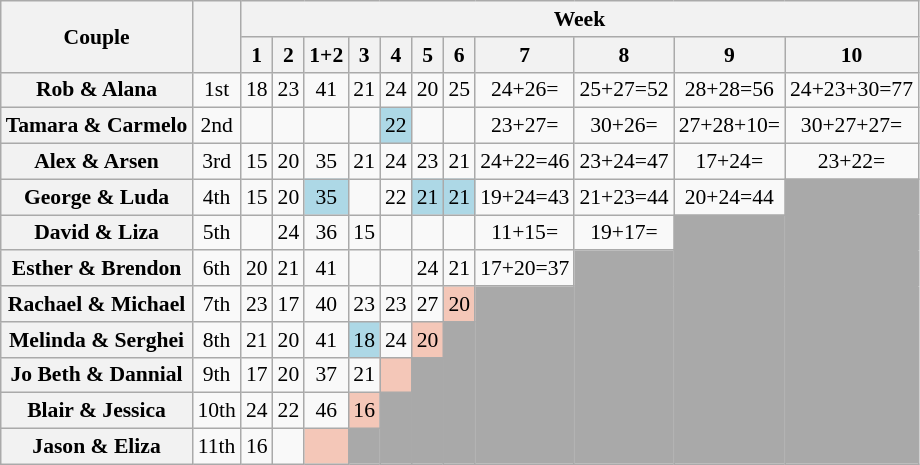<table class="wikitable sortable" style="text-align:center; font-size:90%">
<tr>
<th rowspan="2" scope="col">Couple</th>
<th rowspan="2" scope="col"></th>
<th colspan="11">Week</th>
</tr>
<tr>
<th scope="col">1</th>
<th scope="col">2</th>
<th scope="col">1+2</th>
<th scope="col">3</th>
<th scope="col">4</th>
<th scope="col">5</th>
<th scope="col">6</th>
<th scope="col">7</th>
<th scope="col">8</th>
<th scope="col">9</th>
<th scope="col">10</th>
</tr>
<tr>
<th scope="row">Rob & Alana</th>
<td>1st</td>
<td>18</td>
<td>23</td>
<td>41</td>
<td>21</td>
<td>24</td>
<td>20</td>
<td>25</td>
<td>24+26=</td>
<td>25+27=52</td>
<td>28+28=56</td>
<td>24+23+30=77</td>
</tr>
<tr>
<th scope="row">Tamara & Carmelo</th>
<td>2nd</td>
<td></td>
<td></td>
<td></td>
<td></td>
<td bgcolor="lightblue">22</td>
<td></td>
<td></td>
<td>23+27=</td>
<td>30+26=</td>
<td>27+28+10=</td>
<td>30+27+27=</td>
</tr>
<tr>
<th scope="row">Alex & Arsen</th>
<td>3rd</td>
<td>15</td>
<td>20</td>
<td>35</td>
<td>21</td>
<td>24</td>
<td>23</td>
<td>21</td>
<td>24+22=46</td>
<td>23+24=47</td>
<td>17+24=</td>
<td>23+22=</td>
</tr>
<tr>
<th scope="row">George & Luda</th>
<td>4th</td>
<td>15</td>
<td>20</td>
<td bgcolor="lightblue">35</td>
<td></td>
<td>22</td>
<td bgcolor="lightblue">21</td>
<td bgcolor="lightblue">21</td>
<td>19+24=43</td>
<td>21+23=44</td>
<td>20+24=44</td>
<td rowspan="8" style="background:darkgrey;"></td>
</tr>
<tr>
<th scope="row">David & Liza</th>
<td>5th</td>
<td></td>
<td>24</td>
<td>36</td>
<td>15</td>
<td></td>
<td></td>
<td></td>
<td>11+15=</td>
<td>19+17=</td>
<td rowspan="7" style="background:darkgrey;"></td>
</tr>
<tr>
<th scope="row">Esther & Brendon</th>
<td>6th</td>
<td>20</td>
<td>21</td>
<td>41</td>
<td></td>
<td></td>
<td>24</td>
<td>21</td>
<td>17+20=37</td>
<td rowspan="6" style="background:darkgrey;"></td>
</tr>
<tr>
<th scope="row">Rachael & Michael</th>
<td>7th</td>
<td>23</td>
<td>17</td>
<td>40</td>
<td>23</td>
<td>23</td>
<td>27</td>
<td bgcolor="f4c7b8">20</td>
<td rowspan="5" style="background:darkgrey;"></td>
</tr>
<tr>
<th scope="row">Melinda & Serghei</th>
<td>8th</td>
<td>21</td>
<td>20</td>
<td>41</td>
<td bgcolor="lightblue">18</td>
<td>24</td>
<td bgcolor="f4c7b8">20</td>
<td rowspan="4" style="background:darkgrey;"></td>
</tr>
<tr>
<th scope="row">Jo Beth & Dannial</th>
<td>9th</td>
<td>17</td>
<td>20</td>
<td>37</td>
<td>21</td>
<td bgcolor="f4c7b8"></td>
<td rowspan="3" style="background:darkgrey;"></td>
</tr>
<tr>
<th scope="row">Blair & Jessica</th>
<td>10th</td>
<td>24</td>
<td>22</td>
<td>46</td>
<td bgcolor="f4c7b8">16</td>
<td rowspan="2" style="background:darkgrey;"></td>
</tr>
<tr>
<th scope="row">Jason & Eliza</th>
<td>11th</td>
<td>16</td>
<td></td>
<td bgcolor="f4c7b8"></td>
<td style="background:darkgrey;"></td>
</tr>
</table>
